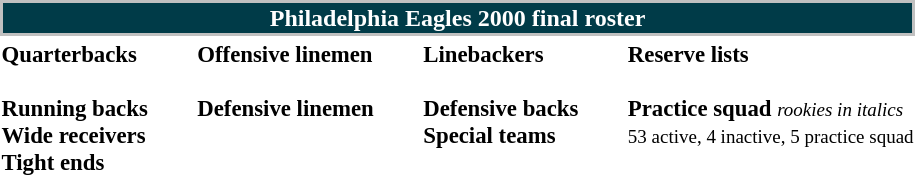<table class="toccolours" style="text-align: left;">
<tr>
<th colspan="9" style="background:#003b48; border:2px solid silver; color:white; text-align:center;"><strong>Philadelphia Eagles 2000 final roster</strong></th>
</tr>
<tr>
<td style="font-size:95%; vertical-align:top;"><strong>Quarterbacks</strong><br>

<br><strong>Running backs</strong>





<br><strong>Wide receivers</strong>





<br><strong>Tight ends</strong>


</td>
<td style="width: 25px;"></td>
<td style="font-size:95%; vertical-align:top;"><strong>Offensive linemen</strong><br>







<br><strong>Defensive linemen</strong>







</td>
<td style="width: 25px;"></td>
<td style="font-size:95%; vertical-align:top;"><strong>Linebackers </strong><br>




<br><strong>Defensive backs</strong>








<br><strong>Special teams</strong>


</td>
<td style="width: 25px;"></td>
<td style="font-size:95%; vertical-align:top;"><strong>Reserve lists</strong><br>


<br><strong>Practice squad</strong>





<small><em>rookies in italics</em></small><br>
<small>53 active, 4 inactive, 5 practice squad</small></td>
</tr>
<tr>
</tr>
</table>
